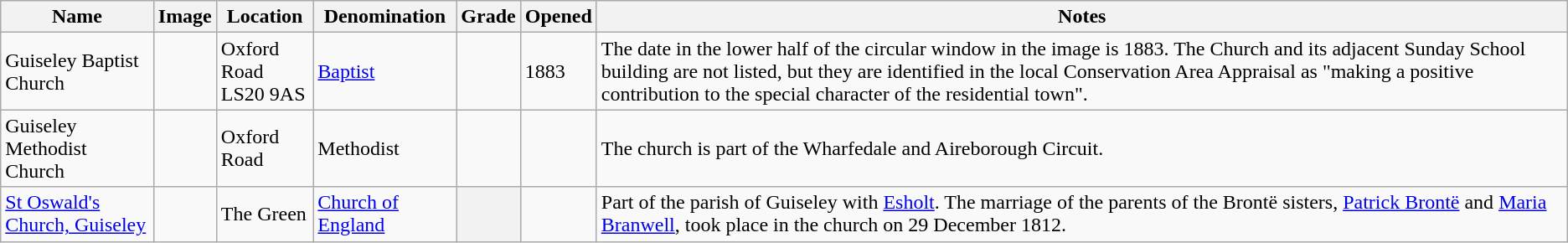<table class="wikitable sortable">
<tr>
<th>Name</th>
<th class="unsortable">Image</th>
<th>Location</th>
<th>Denomination</th>
<th>Grade</th>
<th>Opened</th>
<th class="unsortable">Notes</th>
</tr>
<tr>
<td>Guiseley Baptist Church </td>
<td></td>
<td>Oxford Road<br>LS20 9AS</td>
<td><a href='#'>Baptist</a></td>
<td></td>
<td>1883</td>
<td>The date in the lower half of the circular window in the image is 1883. The Church and its adjacent Sunday School building are not listed, but they are identified in the local Conservation Area Appraisal as "making a positive contribution to the special character of the residential town".</td>
</tr>
<tr>
<td>Guiseley Methodist Church </td>
<td></td>
<td>Oxford Road</td>
<td>Methodist</td>
<td></td>
<td></td>
<td>The church is part of the Wharfedale and Aireborough Circuit.</td>
</tr>
<tr>
<td><a href='#'>St Oswald's Church, Guiseley</a></td>
<td></td>
<td>The Green</td>
<td><a href='#'>Church of England</a></td>
<th></th>
<td></td>
<td>Part of the parish of Guiseley with <a href='#'>Esholt</a>. The marriage of the parents of the Brontë sisters, <a href='#'>Patrick Brontë</a> and <a href='#'>Maria Branwell</a>, took place in the church on 29 December 1812.</td>
</tr>
</table>
